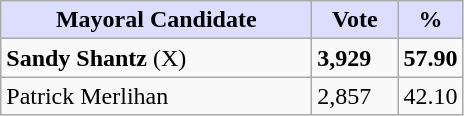<table class="wikitable">
<tr>
<th style="background:#ddf; width:200px;">Mayoral Candidate</th>
<th style="background:#ddf; width:50px;">Vote</th>
<th style="background:#ddf; width:30px;">%</th>
</tr>
<tr>
<td><strong>Sandy Shantz</strong> (X)</td>
<td><strong>3,929</strong></td>
<td><strong>57.90</strong></td>
</tr>
<tr>
<td>Patrick Merlihan</td>
<td>2,857</td>
<td>42.10</td>
</tr>
</table>
